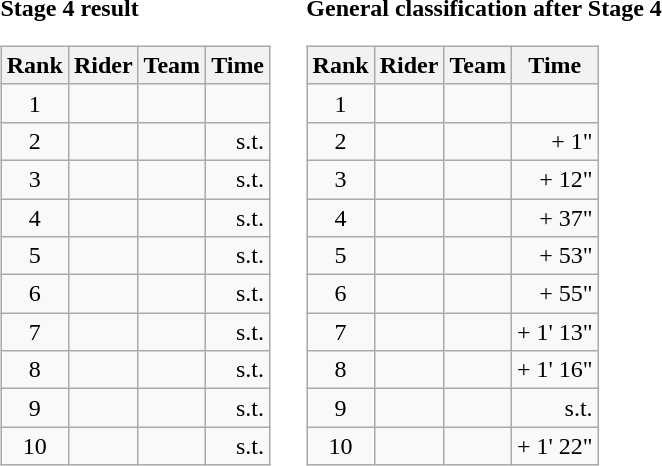<table>
<tr>
<td><strong>Stage 4 result</strong><br><table class="wikitable">
<tr>
<th scope="col">Rank</th>
<th scope="col">Rider</th>
<th scope="col">Team</th>
<th scope="col">Time</th>
</tr>
<tr>
<td style="text-align:center;">1</td>
<td></td>
<td></td>
<td style="text-align:right;"></td>
</tr>
<tr>
<td style="text-align:center;">2</td>
<td></td>
<td></td>
<td style="text-align:right;">s.t.</td>
</tr>
<tr>
<td style="text-align:center;">3</td>
<td></td>
<td></td>
<td style="text-align:right;">s.t.</td>
</tr>
<tr>
<td style="text-align:center;">4</td>
<td></td>
<td></td>
<td style="text-align:right;">s.t.</td>
</tr>
<tr>
<td style="text-align:center;">5</td>
<td></td>
<td></td>
<td style="text-align:right;">s.t.</td>
</tr>
<tr>
<td style="text-align:center;">6</td>
<td></td>
<td></td>
<td style="text-align:right;">s.t.</td>
</tr>
<tr>
<td style="text-align:center;">7</td>
<td></td>
<td></td>
<td style="text-align:right;">s.t.</td>
</tr>
<tr>
<td style="text-align:center;">8</td>
<td></td>
<td></td>
<td style="text-align:right;">s.t.</td>
</tr>
<tr>
<td style="text-align:center;">9</td>
<td></td>
<td></td>
<td style="text-align:right;">s.t.</td>
</tr>
<tr>
<td style="text-align:center;">10</td>
<td></td>
<td></td>
<td style="text-align:right;">s.t.</td>
</tr>
</table>
</td>
<td></td>
<td><strong>General classification after Stage 4</strong><br><table class="wikitable">
<tr>
<th scope="col">Rank</th>
<th scope="col">Rider</th>
<th scope="col">Team</th>
<th scope="col">Time</th>
</tr>
<tr>
<td style="text-align:center;">1</td>
<td></td>
<td></td>
<td style="text-align:right;"></td>
</tr>
<tr>
<td style="text-align:center;">2</td>
<td></td>
<td></td>
<td style="text-align:right;">+ 1"</td>
</tr>
<tr>
<td style="text-align:center;">3</td>
<td></td>
<td></td>
<td style="text-align:right;">+ 12"</td>
</tr>
<tr>
<td style="text-align:center;">4</td>
<td></td>
<td></td>
<td style="text-align:right;">+ 37"</td>
</tr>
<tr>
<td style="text-align:center;">5</td>
<td></td>
<td></td>
<td style="text-align:right;">+ 53"</td>
</tr>
<tr>
<td style="text-align:center;">6</td>
<td></td>
<td></td>
<td style="text-align:right;">+ 55"</td>
</tr>
<tr>
<td style="text-align:center;">7</td>
<td></td>
<td></td>
<td style="text-align:right;">+ 1' 13"</td>
</tr>
<tr>
<td style="text-align:center;">8</td>
<td></td>
<td></td>
<td style="text-align:right;">+ 1' 16"</td>
</tr>
<tr>
<td style="text-align:center;">9</td>
<td></td>
<td></td>
<td style="text-align:right;">s.t.</td>
</tr>
<tr>
<td style="text-align:center;">10</td>
<td></td>
<td></td>
<td style="text-align:right;">+ 1' 22"</td>
</tr>
</table>
</td>
</tr>
</table>
